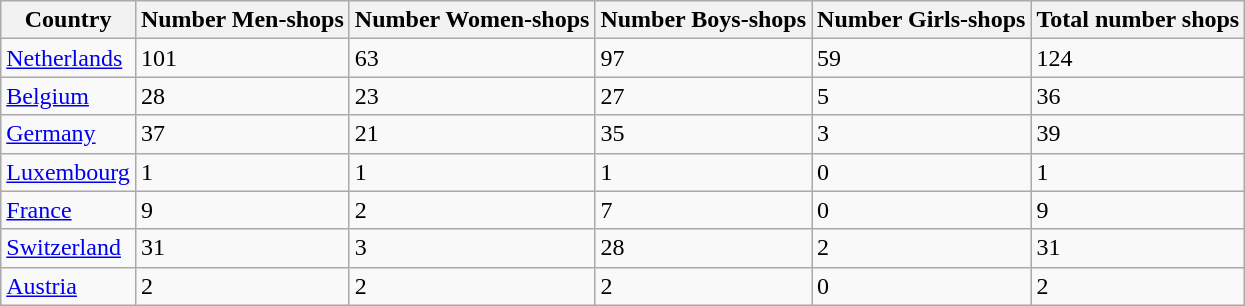<table class="wikitable sortable">
<tr>
<th>Country</th>
<th>Number Men-shops</th>
<th>Number Women-shops</th>
<th>Number Boys-shops</th>
<th>Number Girls-shops</th>
<th>Total number shops</th>
</tr>
<tr>
<td><a href='#'>Netherlands</a></td>
<td>101</td>
<td>63</td>
<td>97</td>
<td>59</td>
<td>124</td>
</tr>
<tr>
<td><a href='#'>Belgium</a></td>
<td>28</td>
<td>23</td>
<td>27</td>
<td>5</td>
<td>36</td>
</tr>
<tr>
<td><a href='#'>Germany</a></td>
<td>37</td>
<td>21</td>
<td>35</td>
<td>3</td>
<td>39</td>
</tr>
<tr>
<td><a href='#'>Luxembourg</a></td>
<td>1</td>
<td>1</td>
<td>1</td>
<td>0</td>
<td>1</td>
</tr>
<tr>
<td><a href='#'>France</a></td>
<td>9</td>
<td>2</td>
<td>7</td>
<td>0</td>
<td>9</td>
</tr>
<tr>
<td><a href='#'>Switzerland</a></td>
<td>31</td>
<td>3</td>
<td>28</td>
<td>2</td>
<td>31</td>
</tr>
<tr>
<td><a href='#'>Austria</a></td>
<td>2</td>
<td>2</td>
<td>2</td>
<td>0</td>
<td>2</td>
</tr>
</table>
